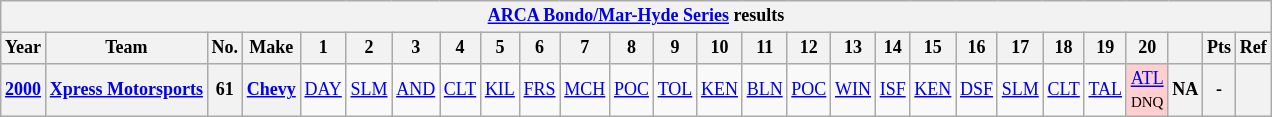<table class="wikitable" style="text-align:center; font-size:75%">
<tr>
<th colspan=45><a href='#'>ARCA Bondo/Mar-Hyde Series</a> results</th>
</tr>
<tr>
<th>Year</th>
<th>Team</th>
<th>No.</th>
<th>Make</th>
<th>1</th>
<th>2</th>
<th>3</th>
<th>4</th>
<th>5</th>
<th>6</th>
<th>7</th>
<th>8</th>
<th>9</th>
<th>10</th>
<th>11</th>
<th>12</th>
<th>13</th>
<th>14</th>
<th>15</th>
<th>16</th>
<th>17</th>
<th>18</th>
<th>19</th>
<th>20</th>
<th></th>
<th>Pts</th>
<th>Ref</th>
</tr>
<tr>
<th><a href='#'>2000</a></th>
<th><a href='#'>Xpress Motorsports</a></th>
<th>61</th>
<th><a href='#'>Chevy</a></th>
<td><a href='#'>DAY</a></td>
<td><a href='#'>SLM</a></td>
<td><a href='#'>AND</a></td>
<td><a href='#'>CLT</a></td>
<td><a href='#'>KIL</a></td>
<td><a href='#'>FRS</a></td>
<td><a href='#'>MCH</a></td>
<td><a href='#'>POC</a></td>
<td><a href='#'>TOL</a></td>
<td><a href='#'>KEN</a></td>
<td><a href='#'>BLN</a></td>
<td><a href='#'>POC</a></td>
<td><a href='#'>WIN</a></td>
<td><a href='#'>ISF</a></td>
<td><a href='#'>KEN</a></td>
<td><a href='#'>DSF</a></td>
<td><a href='#'>SLM</a></td>
<td><a href='#'>CLT</a></td>
<td><a href='#'>TAL</a></td>
<td style="background:#FFCFCF;"><a href='#'>ATL</a><br><small>DNQ</small></td>
<th>NA</th>
<th>-</th>
<th></th>
</tr>
</table>
